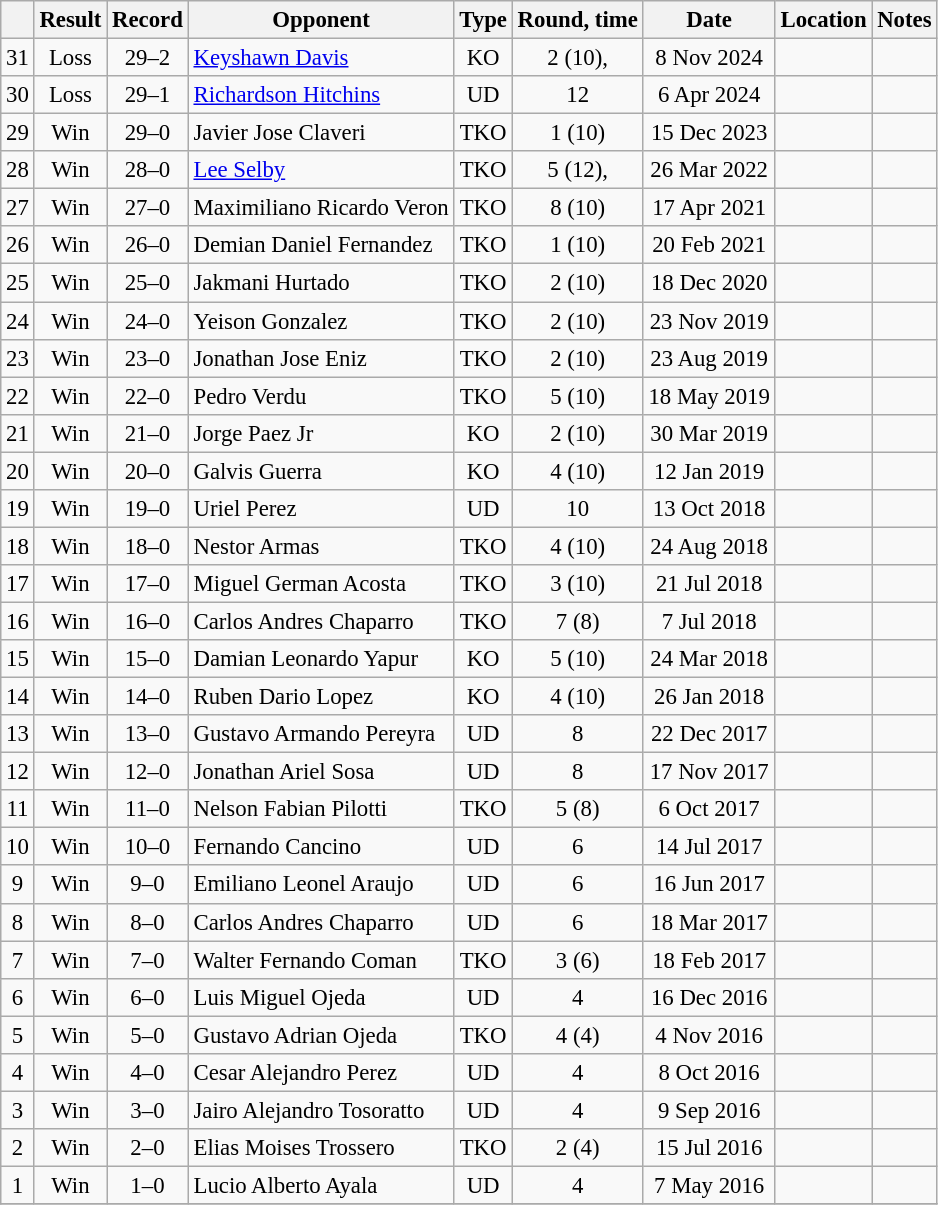<table class="wikitable" style="text-align:center; font-size:95%">
<tr>
<th></th>
<th>Result</th>
<th>Record</th>
<th>Opponent</th>
<th>Type</th>
<th>Round, time</th>
<th>Date</th>
<th>Location</th>
<th>Notes</th>
</tr>
<tr>
<td>31</td>
<td>Loss</td>
<td>29–2</td>
<td align=left><a href='#'>Keyshawn Davis</a></td>
<td>KO</td>
<td>2 (10), </td>
<td>8 Nov 2024</td>
<td align=left></td>
<td align=left></td>
</tr>
<tr>
<td>30</td>
<td>Loss</td>
<td>29–1</td>
<td align=left><a href='#'>Richardson Hitchins</a></td>
<td>UD</td>
<td>12</td>
<td>6 Apr 2024</td>
<td align=left></td>
<td></td>
</tr>
<tr>
<td>29</td>
<td>Win</td>
<td>29–0</td>
<td align=left>Javier Jose Claveri</td>
<td>TKO</td>
<td>1 (10)</td>
<td>15 Dec 2023</td>
<td align=left></td>
<td></td>
</tr>
<tr>
<td>28</td>
<td>Win</td>
<td>28–0</td>
<td align=left><a href='#'>Lee Selby</a></td>
<td>TKO</td>
<td>5 (12), </td>
<td>26 Mar 2022</td>
<td align=left></td>
<td></td>
</tr>
<tr>
<td>27</td>
<td>Win</td>
<td>27–0</td>
<td align=left>Maximiliano Ricardo Veron</td>
<td>TKO</td>
<td>8 (10)</td>
<td>17 Apr 2021</td>
<td align=left></td>
<td align=left></td>
</tr>
<tr>
<td>26</td>
<td>Win</td>
<td>26–0</td>
<td align=left>Demian Daniel Fernandez</td>
<td>TKO</td>
<td>1 (10)</td>
<td>20 Feb 2021</td>
<td align=left></td>
<td align=left></td>
</tr>
<tr>
<td>25</td>
<td>Win</td>
<td>25–0</td>
<td align=left>Jakmani Hurtado</td>
<td>TKO</td>
<td>2 (10)</td>
<td>18 Dec 2020</td>
<td align=left></td>
<td align=left></td>
</tr>
<tr>
<td>24</td>
<td>Win</td>
<td>24–0</td>
<td align=left>Yeison Gonzalez</td>
<td>TKO</td>
<td>2 (10)</td>
<td>23 Nov 2019</td>
<td align=left></td>
<td align=left></td>
</tr>
<tr>
<td>23</td>
<td>Win</td>
<td>23–0</td>
<td align=left>Jonathan Jose Eniz</td>
<td>TKO</td>
<td>2 (10)</td>
<td>23 Aug 2019</td>
<td align=left></td>
<td align=left></td>
</tr>
<tr>
<td>22</td>
<td>Win</td>
<td>22–0</td>
<td align=left>Pedro Verdu</td>
<td>TKO</td>
<td>5 (10)</td>
<td>18 May 2019</td>
<td align=left></td>
<td align=left></td>
</tr>
<tr>
<td>21</td>
<td>Win</td>
<td>21–0</td>
<td align=left>Jorge Paez Jr</td>
<td>KO</td>
<td>2 (10)</td>
<td>30 Mar 2019</td>
<td align=left></td>
<td></td>
</tr>
<tr>
<td>20</td>
<td>Win</td>
<td>20–0</td>
<td align=left>Galvis Guerra</td>
<td>KO</td>
<td>4 (10)</td>
<td>12 Jan 2019</td>
<td align=left></td>
<td align=left></td>
</tr>
<tr>
<td>19</td>
<td>Win</td>
<td>19–0</td>
<td align=left>Uriel Perez</td>
<td>UD</td>
<td>10</td>
<td>13 Oct 2018</td>
<td align=left></td>
<td></td>
</tr>
<tr>
<td>18</td>
<td>Win</td>
<td>18–0</td>
<td align=left>Nestor Armas</td>
<td>TKO</td>
<td>4 (10)</td>
<td>24 Aug 2018</td>
<td align=left></td>
<td align=left></td>
</tr>
<tr>
<td>17</td>
<td>Win</td>
<td>17–0</td>
<td align=left>Miguel German Acosta</td>
<td>TKO</td>
<td>3 (10)</td>
<td>21 Jul 2018</td>
<td align=left></td>
<td align=left></td>
</tr>
<tr>
<td>16</td>
<td>Win</td>
<td>16–0</td>
<td align=left>Carlos Andres Chaparro</td>
<td>TKO</td>
<td>7 (8)</td>
<td>7 Jul 2018</td>
<td align=left></td>
<td></td>
</tr>
<tr>
<td>15</td>
<td>Win</td>
<td>15–0</td>
<td align=left>Damian Leonardo Yapur</td>
<td>KO</td>
<td>5 (10)</td>
<td>24 Mar 2018</td>
<td align=left></td>
<td align=left></td>
</tr>
<tr>
<td>14</td>
<td>Win</td>
<td>14–0</td>
<td align=left>Ruben Dario Lopez</td>
<td>KO</td>
<td>4 (10)</td>
<td>26 Jan 2018</td>
<td align=left></td>
<td align=left></td>
</tr>
<tr>
<td>13</td>
<td>Win</td>
<td>13–0</td>
<td align=left>Gustavo Armando Pereyra</td>
<td>UD</td>
<td>8</td>
<td>22 Dec 2017</td>
<td align=left></td>
<td></td>
</tr>
<tr>
<td>12</td>
<td>Win</td>
<td>12–0</td>
<td align=left>Jonathan Ariel Sosa</td>
<td>UD</td>
<td>8</td>
<td>17 Nov 2017</td>
<td align=left></td>
<td></td>
</tr>
<tr>
<td>11</td>
<td>Win</td>
<td>11–0</td>
<td align=left>Nelson Fabian Pilotti</td>
<td>TKO</td>
<td>5 (8)</td>
<td>6 Oct 2017</td>
<td align=left></td>
<td></td>
</tr>
<tr>
<td>10</td>
<td>Win</td>
<td>10–0</td>
<td align=left>Fernando Cancino</td>
<td>UD</td>
<td>6</td>
<td>14 Jul 2017</td>
<td align=left></td>
<td></td>
</tr>
<tr>
<td>9</td>
<td>Win</td>
<td>9–0</td>
<td align=left>Emiliano Leonel Araujo</td>
<td>UD</td>
<td>6</td>
<td>16 Jun 2017</td>
<td align=left></td>
<td></td>
</tr>
<tr>
<td>8</td>
<td>Win</td>
<td>8–0</td>
<td align=left>Carlos Andres Chaparro</td>
<td>UD</td>
<td>6</td>
<td>18 Mar 2017</td>
<td align=left></td>
<td></td>
</tr>
<tr>
<td>7</td>
<td>Win</td>
<td>7–0</td>
<td align=left>Walter Fernando Coman</td>
<td>TKO</td>
<td>3 (6)</td>
<td>18 Feb 2017</td>
<td align=left></td>
<td></td>
</tr>
<tr>
<td>6</td>
<td>Win</td>
<td>6–0</td>
<td align=left>Luis Miguel Ojeda</td>
<td>UD</td>
<td>4</td>
<td>16 Dec 2016</td>
<td align=left></td>
<td></td>
</tr>
<tr>
<td>5</td>
<td>Win</td>
<td>5–0</td>
<td align=left>Gustavo Adrian Ojeda</td>
<td>TKO</td>
<td>4 (4)</td>
<td>4 Nov 2016</td>
<td align=left></td>
<td></td>
</tr>
<tr>
<td>4</td>
<td>Win</td>
<td>4–0</td>
<td align=left>Cesar Alejandro Perez</td>
<td>UD</td>
<td>4</td>
<td>8 Oct 2016</td>
<td align=left></td>
<td></td>
</tr>
<tr>
<td>3</td>
<td>Win</td>
<td>3–0</td>
<td align=left>Jairo Alejandro Tosoratto</td>
<td>UD</td>
<td>4</td>
<td>9 Sep 2016</td>
<td align=left></td>
<td></td>
</tr>
<tr>
<td>2</td>
<td>Win</td>
<td>2–0</td>
<td align=left>Elias Moises Trossero</td>
<td>TKO</td>
<td>2 (4)</td>
<td>15 Jul 2016</td>
<td align=left></td>
<td></td>
</tr>
<tr>
<td>1</td>
<td>Win</td>
<td>1–0</td>
<td align=left>Lucio Alberto Ayala</td>
<td>UD</td>
<td>4</td>
<td>7 May 2016</td>
<td align=left></td>
<td></td>
</tr>
<tr>
</tr>
</table>
